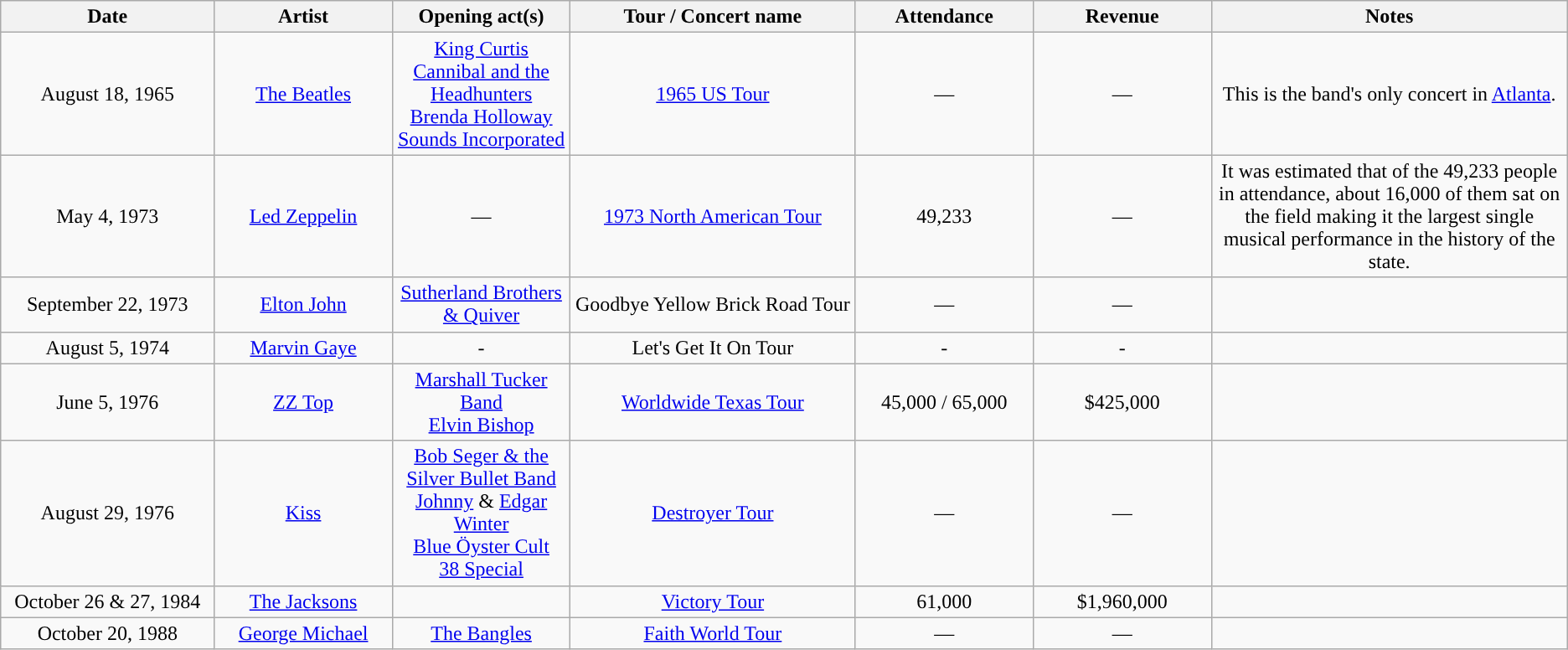<table class="wikitable" style="text-align:center;">
<tr>
<th width=12% style="text-align:center;">Date</th>
<th width=10% style="text-align:center;">Artist</th>
<th width=10% style="text-align:center;">Opening act(s)</th>
<th width=16% style="text-align:center;">Tour / Concert name</th>
<th width=10% style="text-align:center;">Attendance</th>
<th width=10% style="text-align:center;">Revenue</th>
<th width=20% style="text-align:center;">Notes</th>
</tr>
<tr>
<td>August 18, 1965</td>
<td><a href='#'>The Beatles</a></td>
<td><a href='#'>King Curtis</a><br><a href='#'>Cannibal and the Headhunters</a><br><a href='#'>Brenda Holloway</a><br><a href='#'>Sounds Incorporated</a></td>
<td><a href='#'>1965 US Tour</a></td>
<td>—</td>
<td>—</td>
<td>This is the band's only concert in <a href='#'>Atlanta</a>.</td>
</tr>
<tr>
<td>May 4, 1973</td>
<td><a href='#'>Led Zeppelin</a></td>
<td>—</td>
<td><a href='#'>1973 North American Tour</a></td>
<td>49,233</td>
<td>—</td>
<td>It was estimated that of the 49,233 people in attendance, about 16,000 of them sat on the field making it the largest single musical performance in the history of the state.</td>
</tr>
<tr>
<td>September 22, 1973</td>
<td><a href='#'>Elton John</a></td>
<td><a href='#'>Sutherland Brothers & Quiver</a></td>
<td>Goodbye Yellow Brick Road Tour</td>
<td>—</td>
<td>—</td>
<td></td>
</tr>
<tr>
<td>August 5, 1974</td>
<td><a href='#'>Marvin Gaye</a></td>
<td>-</td>
<td>Let's Get It On Tour</td>
<td>-</td>
<td>-</td>
<td></td>
</tr>
<tr>
<td>June 5, 1976</td>
<td><a href='#'>ZZ Top</a></td>
<td><a href='#'>Marshall Tucker Band</a><br><a href='#'>Elvin Bishop</a></td>
<td><a href='#'>Worldwide Texas Tour</a></td>
<td>45,000 / 65,000</td>
<td>$425,000</td>
<td></td>
</tr>
<tr>
<td>August 29, 1976</td>
<td><a href='#'>Kiss</a></td>
<td><a href='#'>Bob Seger & the Silver Bullet Band</a><br><a href='#'>Johnny</a> & <a href='#'>Edgar Winter</a><br><a href='#'>Blue Öyster Cult</a><br><a href='#'>38 Special</a></td>
<td><a href='#'>Destroyer Tour</a></td>
<td>—</td>
<td>—</td>
<td></td>
</tr>
<tr>
<td>October 26 & 27, 1984</td>
<td><a href='#'>The Jacksons</a></td>
<td></td>
<td><a href='#'>Victory Tour</a></td>
<td>61,000</td>
<td>$1,960,000</td>
<td></td>
</tr>
<tr>
<td>October 20, 1988</td>
<td><a href='#'>George Michael</a></td>
<td><a href='#'>The Bangles</a></td>
<td><a href='#'>Faith World Tour</a></td>
<td>—</td>
<td>—</td>
<td></td>
</tr>
</table>
